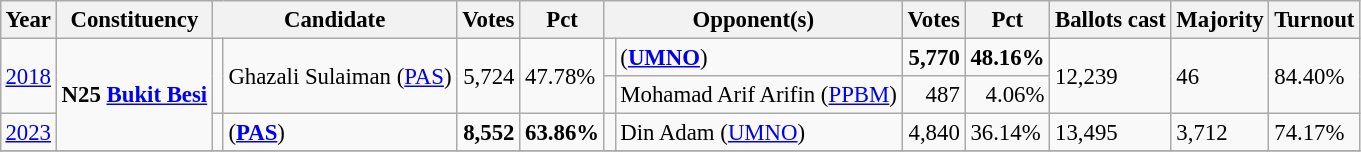<table class="wikitable" style="margin:0.5em ; font-size:95%">
<tr>
<th>Year</th>
<th>Constituency</th>
<th colspan=2>Candidate</th>
<th>Votes</th>
<th>Pct</th>
<th colspan=2>Opponent(s)</th>
<th>Votes</th>
<th>Pct</th>
<th>Ballots cast</th>
<th>Majority</th>
<th>Turnout</th>
</tr>
<tr>
<td rowspan=2><a href='#'>2018</a></td>
<td rowspan=3><strong>N25 <a href='#'>Bukit Besi</a></strong></td>
<td rowspan=2 ></td>
<td rowspan=2>Ghazali Sulaiman (<a href='#'>PAS</a>)</td>
<td rowspan=2 align=right>5,724</td>
<td rowspan=2>47.78%</td>
<td></td>
<td> (<a href='#'><strong>UMNO</strong></a>)</td>
<td align=right><strong>5,770</strong></td>
<td><strong>48.16%</strong></td>
<td rowspan=2>12,239</td>
<td rowspan=2>46</td>
<td rowspan=2>84.40%</td>
</tr>
<tr>
<td></td>
<td>Mohamad Arif Arifin (<a href='#'>PPBM</a>)</td>
<td align=right>487</td>
<td align=right>4.06%</td>
</tr>
<tr>
<td><a href='#'>2023</a></td>
<td></td>
<td> (<a href='#'><strong>PAS</strong></a>)</td>
<td align=right><strong>8,552</strong></td>
<td><strong>63.86%</strong></td>
<td></td>
<td>Din Adam (<a href='#'>UMNO</a>)</td>
<td align=right>4,840</td>
<td>36.14%</td>
<td>13,495</td>
<td>3,712</td>
<td>74.17%</td>
</tr>
<tr>
</tr>
</table>
